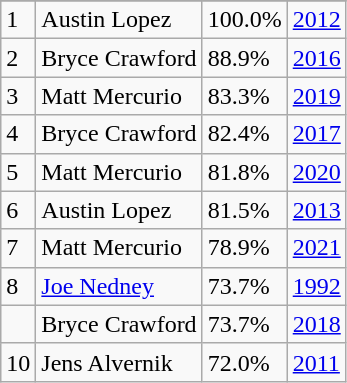<table class="wikitable">
<tr>
</tr>
<tr>
<td>1</td>
<td>Austin Lopez</td>
<td><abbr>100.0%</abbr></td>
<td><a href='#'>2012</a></td>
</tr>
<tr>
<td>2</td>
<td>Bryce Crawford</td>
<td><abbr>88.9%</abbr></td>
<td><a href='#'>2016</a></td>
</tr>
<tr>
<td>3</td>
<td>Matt Mercurio</td>
<td><abbr>83.3%</abbr></td>
<td><a href='#'>2019</a></td>
</tr>
<tr>
<td>4</td>
<td>Bryce Crawford</td>
<td><abbr>82.4%</abbr></td>
<td><a href='#'>2017</a></td>
</tr>
<tr>
<td>5</td>
<td>Matt Mercurio</td>
<td><abbr>81.8%</abbr></td>
<td><a href='#'>2020</a></td>
</tr>
<tr>
<td>6</td>
<td>Austin Lopez</td>
<td><abbr>81.5%</abbr></td>
<td><a href='#'>2013</a></td>
</tr>
<tr>
<td>7</td>
<td>Matt Mercurio</td>
<td><abbr>78.9%</abbr></td>
<td><a href='#'>2021</a></td>
</tr>
<tr>
<td>8</td>
<td><a href='#'>Joe Nedney</a></td>
<td><abbr>73.7%</abbr></td>
<td><a href='#'>1992</a></td>
</tr>
<tr>
<td></td>
<td>Bryce Crawford</td>
<td><abbr>73.7%</abbr></td>
<td><a href='#'>2018</a></td>
</tr>
<tr>
<td>10</td>
<td>Jens Alvernik</td>
<td><abbr>72.0%</abbr></td>
<td><a href='#'>2011</a></td>
</tr>
</table>
